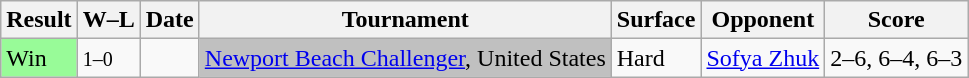<table class="sortable wikitable">
<tr>
<th>Result</th>
<th class="unsortable">W–L</th>
<th>Date</th>
<th>Tournament</th>
<th>Surface</th>
<th>Opponent</th>
<th class="unsortable">Score</th>
</tr>
<tr>
<td style="background:#98fb98;">Win</td>
<td><small>1–0</small></td>
<td><a href='#'></a></td>
<td style="background:silver;"><a href='#'>Newport Beach Challenger</a>, United States</td>
<td>Hard</td>
<td> <a href='#'>Sofya Zhuk</a></td>
<td>2–6, 6–4, 6–3</td>
</tr>
</table>
